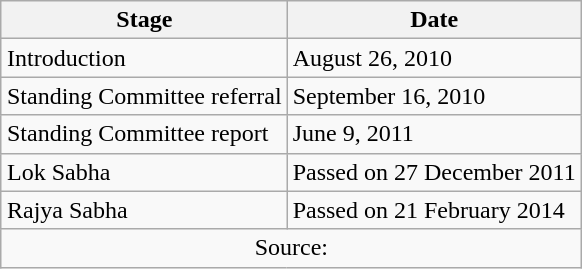<table class="wikitable" style="float:right;">
<tr>
<th>Stage</th>
<th>Date</th>
</tr>
<tr>
<td>Introduction</td>
<td>August 26, 2010</td>
</tr>
<tr>
<td>Standing Committee referral</td>
<td>September 16, 2010</td>
</tr>
<tr>
<td>Standing Committee report</td>
<td>June 9, 2011</td>
</tr>
<tr>
<td>Lok Sabha</td>
<td>Passed on 27 December 2011</td>
</tr>
<tr>
<td>Rajya Sabha</td>
<td>Passed on 21 February 2014</td>
</tr>
<tr>
<td colspan="3" style="text-align:center;">Source:</td>
</tr>
</table>
